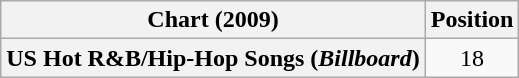<table class="wikitable plainrowheaders" style="text-align:center">
<tr>
<th scope="col">Chart (2009)</th>
<th scope="col">Position</th>
</tr>
<tr>
<th scope="row">US Hot R&B/Hip-Hop Songs (<em>Billboard</em>)</th>
<td>18</td>
</tr>
</table>
